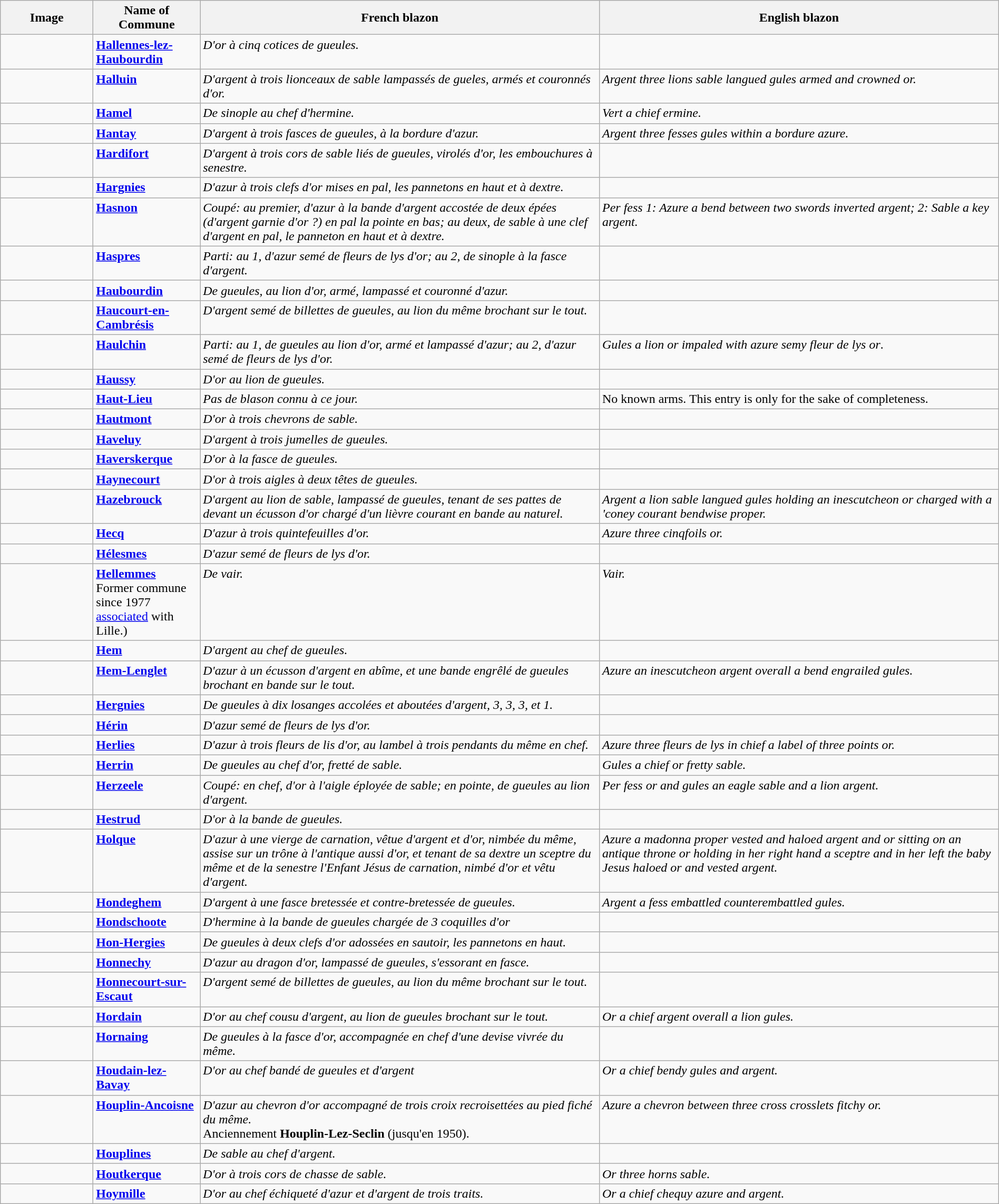<table class="wikitable" width="100%">
<tr>
<th width="110">Image</th>
<th>Name of Commune</th>
<th width="40%">French blazon</th>
<th width="40%">English blazon</th>
</tr>
<tr valign=top>
<td align=center></td>
<td><strong><a href='#'>Hallennes-lez-Haubourdin</a></strong></td>
<td><em>D'or à cinq cotices de gueules.</em></td>
<td></td>
</tr>
<tr valign=top>
<td align=center></td>
<td><strong><a href='#'>Halluin</a></strong></td>
<td><em>D'argent à trois lionceaux de sable lampassés de gueles, armés et couronnés d'or.</em></td>
<td><em>Argent three lions sable langued gules armed and crowned or.</em></td>
</tr>
<tr valign=top>
<td align=center></td>
<td><strong><a href='#'>Hamel</a></strong></td>
<td><em>De sinople au chef d'hermine.</em></td>
<td><em>Vert a chief ermine.</em></td>
</tr>
<tr valign=top>
<td align=center></td>
<td><strong><a href='#'>Hantay</a></strong></td>
<td><em>D'argent à trois fasces de gueules, à la bordure d'azur.</em></td>
<td><em>Argent three fesses gules within a bordure azure.</em></td>
</tr>
<tr valign=top>
<td align=center></td>
<td><strong><a href='#'>Hardifort</a></strong></td>
<td><em>D'argent à trois cors de sable liés de gueules, virolés d'or, les embouchures à senestre.</em></td>
<td></td>
</tr>
<tr valign=top>
<td align=center></td>
<td><strong><a href='#'>Hargnies</a></strong></td>
<td><em>D'azur à trois clefs d'or mises en pal, les pannetons en haut et à dextre.</em></td>
<td></td>
</tr>
<tr valign=top>
<td align=center></td>
<td><strong><a href='#'>Hasnon</a></strong></td>
<td><em>Coupé: au premier, d'azur à la bande d'argent accostée de deux épées (d'argent garnie d'or ?) en pal la pointe en bas; au deux, de sable à une clef d'argent en pal, le panneton en haut et à dextre.</em></td>
<td><em>Per fess 1: Azure a bend between two swords inverted argent; 2: Sable a key argent.</em></td>
</tr>
<tr valign=top>
<td align=center></td>
<td><strong><a href='#'>Haspres</a></strong></td>
<td><em> Parti: au 1, d'azur semé de fleurs de lys d'or; au 2, de sinople à la fasce d'argent.</em></td>
<td></td>
</tr>
<tr valign=top>
<td align=center></td>
<td><strong><a href='#'>Haubourdin</a></strong></td>
<td><em>De gueules, au lion d'or, armé, lampassé et couronné d'azur.</em></td>
<td></td>
</tr>
<tr valign=top>
<td align=center></td>
<td><strong><a href='#'>Haucourt-en-Cambrésis</a></strong></td>
<td><em>D'argent semé de billettes de gueules, au lion du même brochant sur le tout.</em></td>
<td></td>
</tr>
<tr valign=top>
<td align=center></td>
<td><strong><a href='#'>Haulchin</a></strong></td>
<td><em>Parti: au 1, de gueules au lion d'or, armé et lampassé d'azur; au 2, d'azur semé de fleurs de lys d'or.</em></td>
<td><em>Gules a lion or impaled with azure semy fleur de lys or</em>.</td>
</tr>
<tr valign=top>
<td align=center></td>
<td><strong><a href='#'>Haussy</a></strong></td>
<td><em>D'or au lion de gueules.</em></td>
<td></td>
</tr>
<tr valign=top>
<td align=center></td>
<td><strong><a href='#'>Haut-Lieu</a></strong></td>
<td><em>Pas de blason connu à ce jour.</em></td>
<td>No known arms. This entry is only for the sake of completeness.</td>
</tr>
<tr valign=top>
<td align=center></td>
<td><strong><a href='#'>Hautmont</a></strong></td>
<td><em>D'or à trois chevrons de sable.</em></td>
<td></td>
</tr>
<tr valign=top>
<td align=center></td>
<td><strong><a href='#'>Haveluy</a></strong></td>
<td><em>D'argent à trois jumelles de gueules.</em></td>
<td></td>
</tr>
<tr valign=top>
<td align=center></td>
<td><strong><a href='#'>Haverskerque</a></strong></td>
<td><em>D'or à la fasce de gueules.</em></td>
<td></td>
</tr>
<tr valign=top>
<td align=center></td>
<td><strong><a href='#'>Haynecourt</a></strong></td>
<td><em>D'or à trois aigles à deux têtes de gueules.</em></td>
<td></td>
</tr>
<tr valign=top>
<td align=center></td>
<td><strong><a href='#'>Hazebrouck</a></strong></td>
<td><em>D'argent au lion de sable, lampassé de gueules, tenant de ses pattes de devant un écusson d'or chargé d'un lièvre courant en bande au naturel.</em></td>
<td><em>Argent a lion sable langued gules holding an inescutcheon or charged with a 'coney courant bendwise proper.</em></td>
</tr>
<tr valign=top>
<td align=center></td>
<td><strong><a href='#'>Hecq</a></strong></td>
<td><em>D'azur à trois quintefeuilles d'or.</em></td>
<td><em>Azure three cinqfoils or.</em></td>
</tr>
<tr valign=top>
<td align=center></td>
<td><strong><a href='#'>Hélesmes</a></strong></td>
<td><em>D'azur semé de fleurs de lys d'or.</em></td>
<td></td>
</tr>
<tr valign=top>
<td align=center></td>
<td><strong><a href='#'>Hellemmes</a></strong><br>Former commune since 1977 <a href='#'>associated</a> with Lille.)</td>
<td><em>De vair.</em></td>
<td><em>Vair.</em></td>
</tr>
<tr valign=top>
<td align=center></td>
<td><strong><a href='#'>Hem</a></strong></td>
<td><em>D'argent au chef de gueules.</em></td>
<td></td>
</tr>
<tr valign=top>
<td align=center></td>
<td><strong><a href='#'>Hem-Lenglet</a></strong></td>
<td><em>D'azur à un écusson d'argent en abîme, et une bande engrêlé de gueules brochant en bande sur le tout.</em></td>
<td><em>Azure an inescutcheon argent overall a bend engrailed gules.</em></td>
</tr>
<tr valign=top>
<td align=center></td>
<td><strong><a href='#'>Hergnies</a></strong></td>
<td><em>De gueules à dix losanges accolées et aboutées d'argent, 3, 3, 3, et 1.</em></td>
<td></td>
</tr>
<tr valign=top>
<td align=center></td>
<td><strong><a href='#'>Hérin</a></strong></td>
<td><em>D'azur semé de fleurs de lys d'or.</em></td>
<td></td>
</tr>
<tr valign=top>
<td align=center></td>
<td><strong><a href='#'>Herlies</a></strong></td>
<td><em>D'azur à trois fleurs de lis d'or, au lambel à trois pendants du même en chef.</em></td>
<td><em>Azure three fleurs de lys in chief a label of three points or.</em></td>
</tr>
<tr valign=top>
<td align=center></td>
<td><strong><a href='#'>Herrin</a></strong></td>
<td><em>De gueules au chef d'or, fretté de sable.</em></td>
<td><em>Gules a chief or fretty sable.</em></td>
</tr>
<tr valign=top>
<td align=center></td>
<td><strong><a href='#'>Herzeele</a></strong></td>
<td><em> Coupé: en chef, d'or à l'aigle éployée de sable; en pointe, de gueules au lion d'argent.</em></td>
<td><em>Per fess or and gules an eagle sable and a lion argent.</em></td>
</tr>
<tr valign=top>
<td align=center></td>
<td><strong><a href='#'>Hestrud</a></strong></td>
<td><em>D'or à la bande de gueules.</em></td>
<td></td>
</tr>
<tr valign=top>
<td align=center></td>
<td><strong><a href='#'>Holque</a></strong></td>
<td><em>D'azur à une vierge de carnation, vêtue d'argent et d'or, nimbée du même, assise sur un trône à l'antique aussi d'or, et tenant de sa dextre un sceptre du même et de la senestre l'Enfant Jésus de carnation, nimbé d'or et vêtu d'argent.</em></td>
<td><em>Azure a madonna proper vested and haloed argent and or sitting on an antique throne or holding in her right hand a sceptre and in her left the baby Jesus haloed or and vested argent.</em></td>
</tr>
<tr valign=top>
<td align=center></td>
<td><strong><a href='#'>Hondeghem</a></strong></td>
<td><em>D'argent à une fasce bretessée et contre-bretessée de gueules.</em></td>
<td><em>Argent a fess embattled counterembattled gules.</em></td>
</tr>
<tr valign=top>
<td align=center></td>
<td><strong><a href='#'>Hondschoote</a></strong></td>
<td><em>D'hermine à la bande de gueules chargée de 3 coquilles d'or</em></td>
<td></td>
</tr>
<tr valign=top>
<td align=center></td>
<td><strong><a href='#'>Hon-Hergies</a></strong></td>
<td><em>De gueules à deux clefs d'or adossées en sautoir, les pannetons en haut.</em></td>
<td></td>
</tr>
<tr valign=top>
<td align=center></td>
<td><strong><a href='#'>Honnechy</a></strong></td>
<td><em>D'azur au dragon d'or, lampassé de gueules, s'essorant en fasce.</em></td>
<td></td>
</tr>
<tr valign=top>
<td align=center></td>
<td><strong><a href='#'>Honnecourt-sur-Escaut</a></strong></td>
<td><em>D'argent semé de billettes de gueules, au lion du même brochant sur le tout.</em></td>
<td></td>
</tr>
<tr valign=top>
<td align=center></td>
<td><strong><a href='#'>Hordain</a></strong></td>
<td><em>D'or au chef cousu d'argent, au lion de gueules brochant sur le tout.</em><br></td>
<td><em>Or a chief argent overall a lion gules.</em> </td>
</tr>
<tr valign=top>
<td align=center></td>
<td><strong><a href='#'>Hornaing</a></strong></td>
<td><em>De gueules à la fasce d'or, accompagnée en chef d'une devise vivrée du même.</em></td>
<td></td>
</tr>
<tr valign=top>
<td align=center></td>
<td><strong><a href='#'>Houdain-lez-Bavay</a></strong></td>
<td><em>D'or au chef bandé de gueules et d'argent</em></td>
<td><em>Or a chief bendy gules and argent.</em></td>
</tr>
<tr valign=top>
<td align=center></td>
<td><strong><a href='#'>Houplin-Ancoisne</a></strong></td>
<td><em> D'azur au chevron d'or accompagné de trois croix recroisettées au pied fiché du même.</em><br>Anciennement <strong>Houplin-Lez-Seclin</strong> (jusqu'en 1950).</td>
<td><em>Azure a chevron between three cross crosslets fitchy or.</em></td>
</tr>
<tr valign=top>
<td align=center></td>
<td><strong><a href='#'>Houplines</a></strong></td>
<td><em>De sable au chef d'argent.</em></td>
<td></td>
</tr>
<tr valign=top>
<td align=center></td>
<td><strong><a href='#'>Houtkerque</a></strong></td>
<td><em> D'or à trois cors de chasse de sable.</em></td>
<td><em>Or three horns sable.</em></td>
</tr>
<tr valign=top>
<td align=center></td>
<td><strong><a href='#'>Hoymille</a></strong></td>
<td><em>D'or au chef échiqueté d'azur et d'argent de trois traits.</em></td>
<td><em>Or a chief chequy azure and argent.</em></td>
</tr>
</table>
